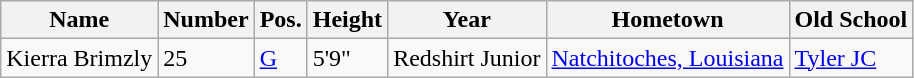<table class="wikitable sortable" border="1">
<tr>
<th>Name</th>
<th>Number</th>
<th>Pos.</th>
<th>Height</th>
<th>Year</th>
<th>Hometown</th>
<th>Old School</th>
</tr>
<tr>
<td>Kierra Brimzly</td>
<td>25</td>
<td><a href='#'>G</a></td>
<td>5'9"</td>
<td>Redshirt Junior</td>
<td><a href='#'>Natchitoches, Louisiana</a></td>
<td><a href='#'>Tyler JC</a></td>
</tr>
</table>
